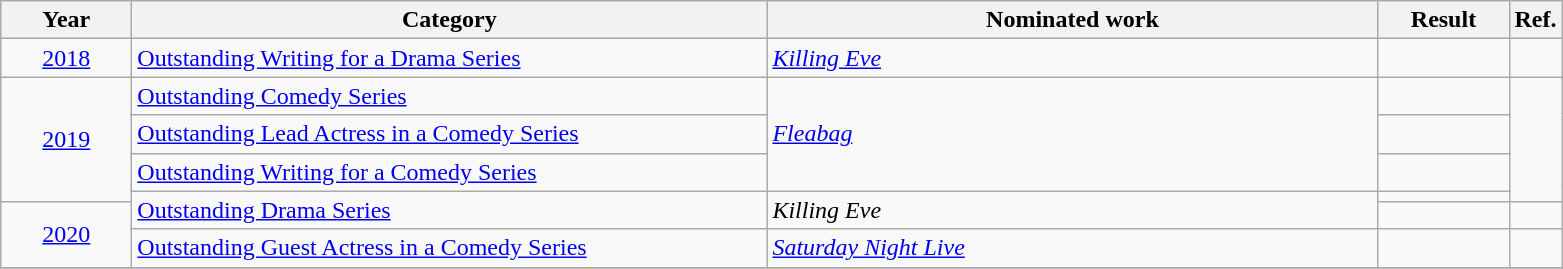<table class=wikitable>
<tr>
<th scope="col" style="width:5em;">Year</th>
<th scope="col" style="width:26em;">Category</th>
<th scope="col" style="width:25em;">Nominated work</th>
<th scope="col" style="width:5em;">Result</th>
<th>Ref.</th>
</tr>
<tr>
<td style="text-align:center;"><a href='#'>2018</a></td>
<td><a href='#'>Outstanding Writing for a Drama Series</a></td>
<td><em><a href='#'>Killing Eve</a></em></td>
<td></td>
<td></td>
</tr>
<tr>
<td style="text-align:center;", rowspan="4"><a href='#'>2019</a></td>
<td><a href='#'>Outstanding Comedy Series</a></td>
<td rowspan=3><em><a href='#'>Fleabag</a></em></td>
<td></td>
<td rowspan="4"></td>
</tr>
<tr>
<td><a href='#'>Outstanding Lead Actress in a Comedy Series</a></td>
<td></td>
</tr>
<tr>
<td><a href='#'>Outstanding Writing for a Comedy Series</a></td>
<td></td>
</tr>
<tr>
<td rowspan=2><a href='#'>Outstanding Drama Series</a></td>
<td rowspan=2><em>Killing Eve</em></td>
<td></td>
</tr>
<tr>
<td style="text-align:center;", rowspan=2><a href='#'>2020</a></td>
<td></td>
<td></td>
</tr>
<tr>
<td><a href='#'>Outstanding Guest Actress in a Comedy Series</a></td>
<td><em><a href='#'>Saturday Night Live</a></em></td>
<td></td>
<td></td>
</tr>
<tr>
</tr>
</table>
